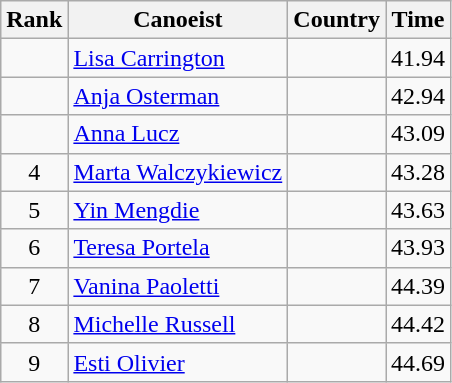<table class="wikitable" style="text-align:center">
<tr>
<th>Rank</th>
<th>Canoeist</th>
<th>Country</th>
<th>Time</th>
</tr>
<tr>
<td></td>
<td align="left"><a href='#'>Lisa Carrington</a></td>
<td align="left"></td>
<td>41.94</td>
</tr>
<tr>
<td></td>
<td align="left"><a href='#'>Anja Osterman</a></td>
<td align="left"></td>
<td>42.94</td>
</tr>
<tr>
<td></td>
<td align="left"><a href='#'>Anna Lucz</a></td>
<td align="left"></td>
<td>43.09</td>
</tr>
<tr>
<td>4</td>
<td align="left"><a href='#'>Marta Walczykiewicz</a></td>
<td align="left"></td>
<td>43.28</td>
</tr>
<tr>
<td>5</td>
<td align="left"><a href='#'>Yin Mengdie</a></td>
<td align="left"></td>
<td>43.63</td>
</tr>
<tr>
<td>6</td>
<td align="left"><a href='#'>Teresa Portela</a></td>
<td align="left"></td>
<td>43.93</td>
</tr>
<tr>
<td>7</td>
<td align="left"><a href='#'>Vanina Paoletti</a></td>
<td align="left"></td>
<td>44.39</td>
</tr>
<tr>
<td>8</td>
<td align="left"><a href='#'>Michelle Russell</a></td>
<td align="left"></td>
<td>44.42</td>
</tr>
<tr>
<td>9</td>
<td align="left"><a href='#'>Esti Olivier</a></td>
<td align="left"></td>
<td>44.69</td>
</tr>
</table>
